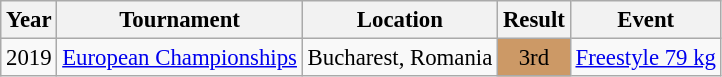<table class="wikitable" style="font-size:95%;">
<tr>
<th>Year</th>
<th>Tournament</th>
<th>Location</th>
<th>Result</th>
<th>Event</th>
</tr>
<tr>
<td>2019</td>
<td><a href='#'>European Championships</a></td>
<td>Bucharest, Romania</td>
<td align="center" bgcolor="cc9966">3rd</td>
<td><a href='#'>Freestyle 79 kg</a></td>
</tr>
</table>
